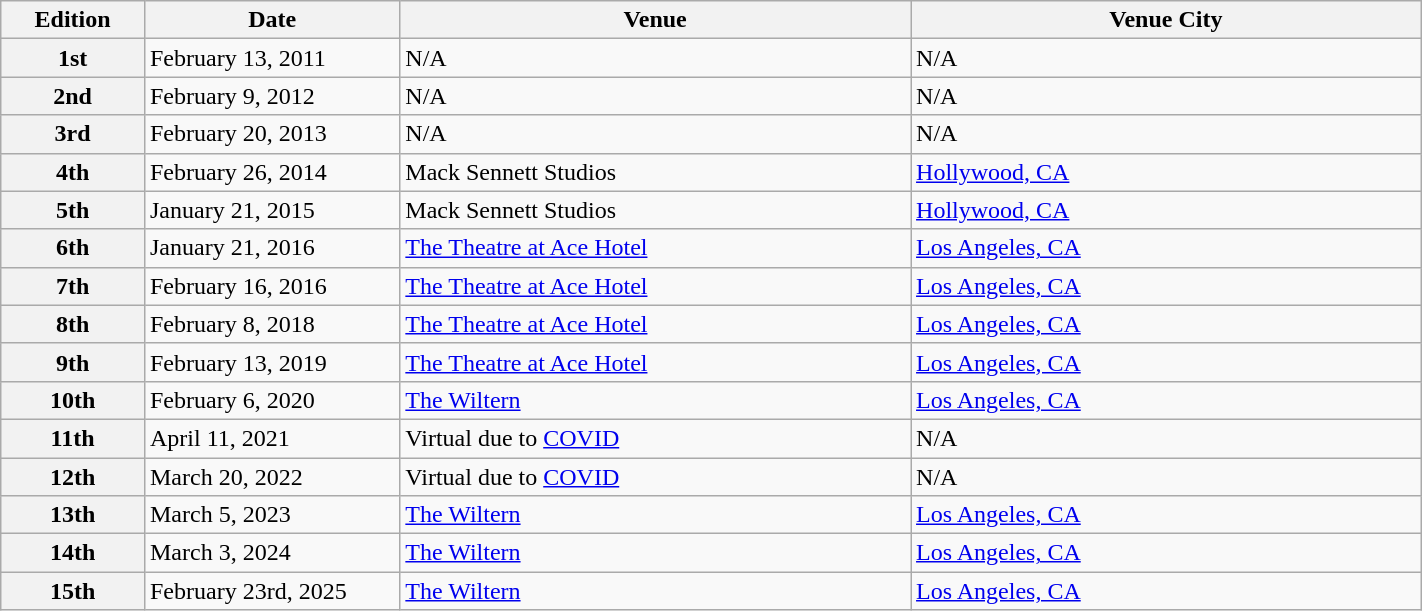<table class="wikitable sortable plainrowheaders" style="width:75%;">
<tr>
<th scope="col" style="width:5%;">Edition</th>
<th scope="col" style="width:10%;">Date</th>
<th scope="col" style="width:20%;">Venue</th>
<th scope="col" style="width:20%;">Venue City</th>
</tr>
<tr>
<th scope="row">1st</th>
<td>February 13, 2011</td>
<td>N/A</td>
<td>N/A</td>
</tr>
<tr>
<th scope="row">2nd</th>
<td>February 9, 2012</td>
<td>N/A</td>
<td>N/A</td>
</tr>
<tr>
<th scope="row">3rd</th>
<td>February 20, 2013</td>
<td>N/A</td>
<td>N/A</td>
</tr>
<tr>
<th scope="row">4th</th>
<td>February 26, 2014</td>
<td>Mack Sennett Studios</td>
<td><a href='#'>Hollywood, CA</a></td>
</tr>
<tr>
<th scope="row">5th</th>
<td>January 21, 2015</td>
<td>Mack Sennett Studios</td>
<td><a href='#'>Hollywood, CA</a></td>
</tr>
<tr>
<th scope="row">6th</th>
<td>January 21, 2016</td>
<td><a href='#'>The Theatre at Ace Hotel</a></td>
<td><a href='#'>Los Angeles, CA</a></td>
</tr>
<tr>
<th scope="row">7th</th>
<td>February 16, 2016</td>
<td><a href='#'>The Theatre at Ace Hotel</a></td>
<td><a href='#'>Los Angeles, CA</a></td>
</tr>
<tr>
<th scope="row">8th</th>
<td>February 8, 2018</td>
<td><a href='#'>The Theatre at Ace Hotel</a></td>
<td><a href='#'>Los Angeles, CA</a></td>
</tr>
<tr>
<th scope="row">9th</th>
<td>February 13, 2019</td>
<td><a href='#'>The Theatre at Ace Hotel</a></td>
<td><a href='#'>Los Angeles, CA</a></td>
</tr>
<tr>
<th scope="row">10th</th>
<td>February 6, 2020</td>
<td><a href='#'>The Wiltern</a></td>
<td><a href='#'>Los Angeles, CA</a></td>
</tr>
<tr>
<th scope="row">11th</th>
<td>April 11, 2021</td>
<td>Virtual due to <a href='#'>COVID</a></td>
<td>N/A</td>
</tr>
<tr>
<th scope="row">12th</th>
<td>March 20, 2022</td>
<td>Virtual due to <a href='#'>COVID</a></td>
<td>N/A</td>
</tr>
<tr>
<th scope="row">13th</th>
<td>March 5, 2023</td>
<td><a href='#'>The Wiltern</a></td>
<td><a href='#'>Los Angeles, CA</a></td>
</tr>
<tr>
<th scope="row">14th</th>
<td>March 3, 2024</td>
<td><a href='#'>The Wiltern</a></td>
<td><a href='#'>Los Angeles, CA</a></td>
</tr>
<tr>
<th>15th</th>
<td>February 23rd, 2025</td>
<td><a href='#'>The Wiltern</a></td>
<td><a href='#'>Los Angeles, CA</a></td>
</tr>
</table>
